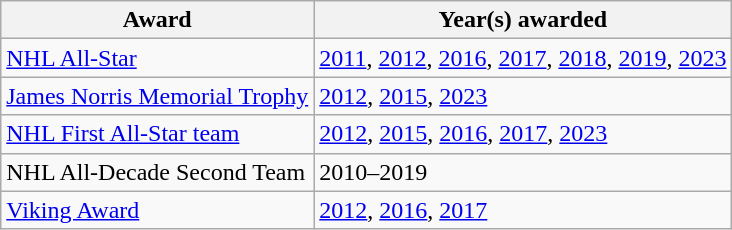<table class="wikitable">
<tr>
<th>Award</th>
<th>Year(s) awarded</th>
</tr>
<tr>
<td><a href='#'>NHL All-Star</a></td>
<td><a href='#'>2011</a>, <a href='#'>2012</a>, <a href='#'>2016</a>, <a href='#'>2017</a>, <a href='#'>2018</a>, <a href='#'>2019</a>, <a href='#'>2023</a></td>
</tr>
<tr>
<td><a href='#'>James Norris Memorial Trophy</a></td>
<td><a href='#'>2012</a>, <a href='#'>2015</a>, <a href='#'>2023</a></td>
</tr>
<tr>
<td><a href='#'>NHL First All-Star team</a></td>
<td><a href='#'>2012</a>, <a href='#'>2015</a>, <a href='#'>2016</a>, <a href='#'>2017</a>, <a href='#'>2023</a></td>
</tr>
<tr>
<td>NHL All-Decade Second Team</td>
<td>2010–2019</td>
</tr>
<tr>
<td><a href='#'>Viking Award</a></td>
<td><a href='#'>2012</a>, <a href='#'>2016</a>, <a href='#'>2017</a></td>
</tr>
</table>
